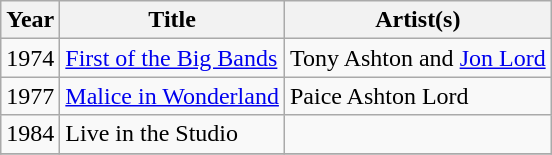<table class="wikitable">
<tr>
<th>Year</th>
<th>Title</th>
<th>Artist(s)</th>
</tr>
<tr>
<td>1974</td>
<td><a href='#'>First of the Big Bands</a></td>
<td>Tony Ashton and <a href='#'>Jon Lord</a></td>
</tr>
<tr>
<td>1977</td>
<td><a href='#'>Malice in Wonderland</a></td>
<td>Paice Ashton Lord</td>
</tr>
<tr>
<td>1984</td>
<td>Live in the Studio</td>
<td></td>
</tr>
<tr>
</tr>
</table>
